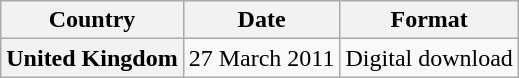<table class="wikitable plainrowheaders">
<tr>
<th>Country</th>
<th>Date</th>
<th>Format</th>
</tr>
<tr>
<th scope="row">United Kingdom</th>
<td>27 March 2011</td>
<td>Digital download</td>
</tr>
</table>
